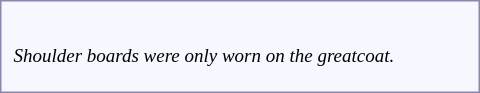<table style="border:1px solid #8888aa; background-color:#f7f8ff; padding:5px; font-size:95%; margin: 0px 12px 12px 0px;">
<tr style="text-align:center;">
<td rowspan=2><strong></strong><br><small><em>Shoulder boards were only worn on the greatcoat.</em></small></td>
<td colspan=2 rowspan=2></td>
<td colspan=2></td>
<td colspan=2></td>
<td colspan=2></td>
<td colspan=2 rowspan=2></td>
<td colspan=2></td>
<td colspan=2></td>
<td colspan=2></td>
<td colspan=2></td>
<td colspan=3></td>
<td colspan=3></td>
<td colspan=12 rowspan=2></td>
</tr>
<tr style="text-align:center;">
<td colspan=2></td>
<td colspan=2></td>
<td colspan=2></td>
<td colspan=2></td>
<td colspan=2></td>
<td colspan=2></td>
<td colspan=2></td>
<td colspan=3></td>
<td colspan=3></td>
</tr>
<tr style="text-align:center;">
<td rowspan=2><strong></strong></td>
<td colspan=2 rowspan=2></td>
<td colspan=2></td>
<td colspan=2></td>
<td colspan=2></td>
<td colspan=2 rowspan=2></td>
<td colspan=2></td>
<td colspan=2></td>
<td colspan=2></td>
<td colspan=2></td>
<td colspan=3></td>
<td colspan=3></td>
<td colspan=12 rowspan=2></td>
</tr>
<tr style="text-align:center;">
<td colspan=2></td>
<td colspan=2></td>
<td colspan=2></td>
<td colspan=2></td>
<td colspan=2></td>
<td colspan=2></td>
<td colspan=2></td>
<td colspan=3></td>
<td colspan=3></td>
</tr>
</table>
